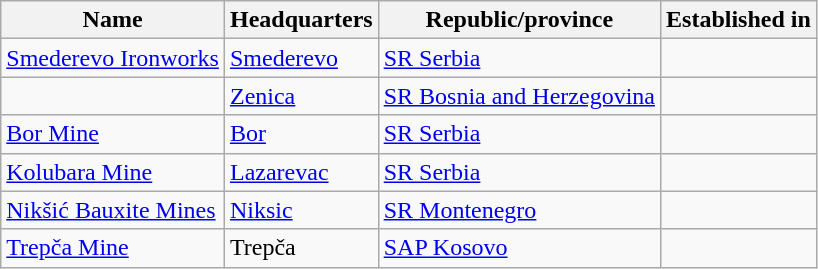<table class="wikitable">
<tr>
<th>Name</th>
<th>Headquarters</th>
<th>Republic/province</th>
<th>Established in</th>
</tr>
<tr>
<td><a href='#'>Smederevo Ironworks</a></td>
<td><a href='#'>Smederevo</a></td>
<td><a href='#'>SR Serbia</a></td>
<td></td>
</tr>
<tr>
<td></td>
<td><a href='#'>Zenica</a></td>
<td><a href='#'>SR Bosnia and Herzegovina</a></td>
<td></td>
</tr>
<tr>
<td><a href='#'>Bor Mine</a></td>
<td><a href='#'>Bor</a></td>
<td><a href='#'>SR Serbia</a></td>
<td></td>
</tr>
<tr>
<td><a href='#'>Kolubara Mine</a></td>
<td><a href='#'>Lazarevac</a></td>
<td><a href='#'>SR Serbia</a></td>
<td></td>
</tr>
<tr>
<td><a href='#'>Nikšić Bauxite Mines</a></td>
<td><a href='#'>Niksic</a></td>
<td><a href='#'>SR Montenegro</a></td>
<td></td>
</tr>
<tr>
<td><a href='#'>Trepča Mine</a></td>
<td>Trepča</td>
<td><a href='#'>SAP Kosovo</a></td>
<td></td>
</tr>
</table>
